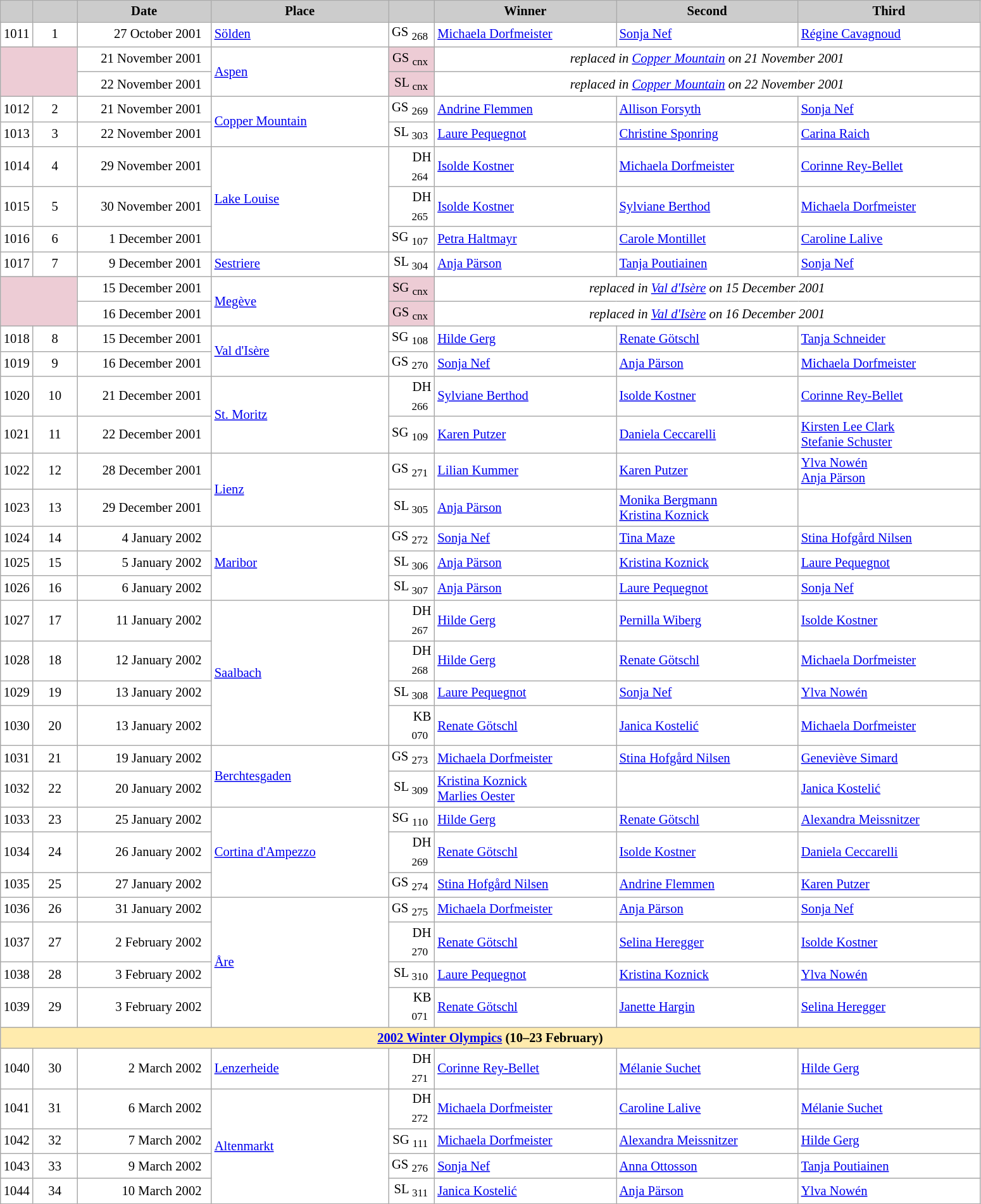<table class="wikitable plainrowheaders" style="background:#fff; font-size:86%; line-height:16px; border:grey solid 1px; border-collapse:collapse;">
<tr style="background:#ccc; text-align:center;">
<td align="center" width="13"></td>
<td align="center" width="40"></td>
<td align="center" width="135"><strong>Date</strong></td>
<td align="center" width="180"><strong>Place</strong></td>
<td align="center" width="42"></td>
<td align="center" width="185"><strong>Winner</strong></td>
<td align="center" width="185"><strong>Second</strong></td>
<td align="center" width="185"><strong>Third</strong></td>
</tr>
<tr>
<td align=center>1011</td>
<td align=center>1</td>
<td align=right>27 October 2001  </td>
<td> <a href='#'>Sölden</a></td>
<td align=right>GS <sub>268</sub> </td>
<td> <a href='#'>Michaela Dorfmeister</a></td>
<td> <a href='#'>Sonja Nef</a></td>
<td> <a href='#'>Régine Cavagnoud</a></td>
</tr>
<tr>
<td colspan=2 rowspan=2 bgcolor="EDCCD5"></td>
<td align=right>21 November 2001  </td>
<td rowspan=2> <a href='#'>Aspen</a></td>
<td align=right bgcolor="EDCCD5">GS <sub>cnx</sub> </td>
<td colspan=3 align=center><em>replaced in <a href='#'>Copper Mountain</a> on 21 November 2001</em></td>
</tr>
<tr>
<td align=right>22 November 2001  </td>
<td align=right bgcolor="EDCCD5">SL <sub>cnx</sub> </td>
<td colspan=3 align=center><em>replaced in <a href='#'>Copper Mountain</a> on 22 November 2001</em></td>
</tr>
<tr>
<td align=center>1012</td>
<td align=center>2</td>
<td align=right><small></small>21 November 2001  </td>
<td rowspan=2> <a href='#'>Copper Mountain</a></td>
<td align=right>GS <sub>269</sub> </td>
<td> <a href='#'>Andrine Flemmen</a></td>
<td> <a href='#'>Allison Forsyth</a></td>
<td> <a href='#'>Sonja Nef</a></td>
</tr>
<tr>
<td align=center>1013</td>
<td align=center>3</td>
<td align=right><small></small>22 November 2001  </td>
<td align=right>SL <sub>303</sub> </td>
<td> <a href='#'>Laure Pequegnot</a></td>
<td> <a href='#'>Christine Sponring</a></td>
<td> <a href='#'>Carina Raich</a></td>
</tr>
<tr>
<td align=center>1014</td>
<td align=center>4</td>
<td align=right>29 November 2001  </td>
<td rowspan=3> <a href='#'>Lake Louise</a></td>
<td align=right>DH <sub>264</sub> </td>
<td> <a href='#'>Isolde Kostner</a></td>
<td> <a href='#'>Michaela Dorfmeister</a></td>
<td> <a href='#'>Corinne Rey-Bellet</a></td>
</tr>
<tr>
<td align=center>1015</td>
<td align=center>5</td>
<td align=right>30 November 2001  </td>
<td align=right>DH <sub>265</sub> </td>
<td> <a href='#'>Isolde Kostner</a></td>
<td> <a href='#'>Sylviane Berthod</a></td>
<td> <a href='#'>Michaela Dorfmeister</a></td>
</tr>
<tr>
<td align=center>1016</td>
<td align=center>6</td>
<td align=right>1 December 2001  </td>
<td align=right>SG <sub>107</sub> </td>
<td> <a href='#'>Petra Haltmayr</a></td>
<td> <a href='#'>Carole Montillet</a></td>
<td> <a href='#'>Caroline Lalive</a></td>
</tr>
<tr>
<td align=center>1017</td>
<td align=center>7</td>
<td align=right>9 December 2001  </td>
<td> <a href='#'>Sestriere</a></td>
<td align=right>SL <sub>304</sub> </td>
<td> <a href='#'>Anja Pärson</a></td>
<td> <a href='#'>Tanja Poutiainen</a></td>
<td> <a href='#'>Sonja Nef</a></td>
</tr>
<tr>
<td colspan=2 rowspan=2 bgcolor="EDCCD5"></td>
<td align=right>15 December 2001  </td>
<td rowspan=2> <a href='#'>Megève</a></td>
<td align=right bgcolor="EDCCD5">SG <sub>cnx</sub> </td>
<td colspan=3 align=center><em>replaced in <a href='#'>Val d'Isère</a> on 15 December 2001</em></td>
</tr>
<tr>
<td align=right>16 December 2001  </td>
<td align=right bgcolor="EDCCD5">GS <sub>cnx</sub> </td>
<td colspan=3 align=center><em>replaced in <a href='#'>Val d'Isère</a> on 16 December 2001</em></td>
</tr>
<tr>
<td align=center>1018</td>
<td align=center>8</td>
<td align=right><small></small>15 December 2001  </td>
<td rowspan=2> <a href='#'>Val d'Isère</a></td>
<td align=right>SG <sub>108</sub> </td>
<td> <a href='#'>Hilde Gerg</a></td>
<td> <a href='#'>Renate Götschl</a></td>
<td> <a href='#'>Tanja Schneider</a></td>
</tr>
<tr>
<td align=center>1019</td>
<td align=center>9</td>
<td align=right><small></small>16 December 2001  </td>
<td align=right>GS <sub>270</sub> </td>
<td> <a href='#'>Sonja Nef</a></td>
<td> <a href='#'>Anja Pärson</a></td>
<td> <a href='#'>Michaela Dorfmeister</a></td>
</tr>
<tr>
<td align=center>1020</td>
<td align=center>10</td>
<td align=right>21 December 2001  </td>
<td rowspan=2> <a href='#'>St. Moritz</a></td>
<td align=right>DH <sub>266</sub> </td>
<td> <a href='#'>Sylviane Berthod</a></td>
<td> <a href='#'>Isolde Kostner</a></td>
<td> <a href='#'>Corinne Rey-Bellet</a></td>
</tr>
<tr>
<td align=center>1021</td>
<td align=center>11</td>
<td align=right>22 December 2001  </td>
<td align=right>SG <sub>109</sub> </td>
<td> <a href='#'>Karen Putzer</a></td>
<td> <a href='#'>Daniela Ceccarelli</a></td>
<td> <a href='#'>Kirsten Lee Clark</a><br> <a href='#'>Stefanie Schuster</a></td>
</tr>
<tr>
<td align=center>1022</td>
<td align=center>12</td>
<td align=right>28 December 2001  </td>
<td rowspan=2> <a href='#'>Lienz</a></td>
<td align=right>GS <sub>271</sub> </td>
<td> <a href='#'>Lilian Kummer</a></td>
<td> <a href='#'>Karen Putzer</a></td>
<td> <a href='#'>Ylva Nowén</a><br> <a href='#'>Anja Pärson</a></td>
</tr>
<tr>
<td align=center>1023</td>
<td align=center>13</td>
<td align=right>29 December 2001  </td>
<td align=right>SL <sub>305</sub> </td>
<td> <a href='#'>Anja Pärson</a></td>
<td> <a href='#'>Monika Bergmann</a><br> <a href='#'>Kristina Koznick</a></td>
<td></td>
</tr>
<tr>
<td align=center>1024</td>
<td align=center>14</td>
<td align=right>4 January 2002  </td>
<td rowspan=3> <a href='#'>Maribor</a></td>
<td align=right>GS <sub>272</sub> </td>
<td> <a href='#'>Sonja Nef</a></td>
<td> <a href='#'>Tina Maze</a></td>
<td> <a href='#'>Stina Hofgård Nilsen</a></td>
</tr>
<tr>
<td align=center>1025</td>
<td align=center>15</td>
<td align=right>5 January 2002  </td>
<td align=right>SL <sub>306</sub> </td>
<td> <a href='#'>Anja Pärson</a></td>
<td> <a href='#'>Kristina Koznick</a></td>
<td> <a href='#'>Laure Pequegnot</a></td>
</tr>
<tr>
<td align=center>1026</td>
<td align=center>16</td>
<td align=right>6 January 2002  </td>
<td align=right>SL <sub>307</sub> </td>
<td> <a href='#'>Anja Pärson</a></td>
<td> <a href='#'>Laure Pequegnot</a></td>
<td> <a href='#'>Sonja Nef</a></td>
</tr>
<tr>
<td align=center>1027</td>
<td align=center>17</td>
<td align=right>11 January 2002  </td>
<td rowspan=4> <a href='#'>Saalbach</a></td>
<td align=right>DH <sub>267</sub> </td>
<td> <a href='#'>Hilde Gerg</a></td>
<td> <a href='#'>Pernilla Wiberg</a></td>
<td> <a href='#'>Isolde Kostner</a></td>
</tr>
<tr>
<td align=center>1028</td>
<td align=center>18</td>
<td align=right>12 January 2002  </td>
<td align=right>DH <sub>268</sub> </td>
<td> <a href='#'>Hilde Gerg</a></td>
<td> <a href='#'>Renate Götschl</a></td>
<td> <a href='#'>Michaela Dorfmeister</a></td>
</tr>
<tr>
<td align=center>1029</td>
<td align=center>19</td>
<td align=right>13 January 2002  </td>
<td align=right>SL <sub>308</sub> </td>
<td> <a href='#'>Laure Pequegnot</a></td>
<td> <a href='#'>Sonja Nef</a></td>
<td> <a href='#'>Ylva Nowén</a></td>
</tr>
<tr>
<td align=center>1030</td>
<td align=center>20</td>
<td align=right>13 January 2002  </td>
<td align=right>KB <sub>070</sub> </td>
<td> <a href='#'>Renate Götschl</a></td>
<td> <a href='#'>Janica Kostelić</a></td>
<td> <a href='#'>Michaela Dorfmeister</a></td>
</tr>
<tr>
<td align=center>1031</td>
<td align=center>21</td>
<td align=right>19 January 2002  </td>
<td rowspan=2> <a href='#'>Berchtesgaden</a></td>
<td align=right>GS <sub>273</sub> </td>
<td> <a href='#'>Michaela Dorfmeister</a></td>
<td> <a href='#'>Stina Hofgård Nilsen</a></td>
<td> <a href='#'>Geneviève Simard</a></td>
</tr>
<tr>
<td align=center>1032</td>
<td align=center>22</td>
<td align=right>20 January 2002  </td>
<td align=right>SL <sub>309</sub> </td>
<td> <a href='#'>Kristina Koznick</a><br> <a href='#'>Marlies Oester</a></td>
<td></td>
<td> <a href='#'>Janica Kostelić</a></td>
</tr>
<tr>
<td align=center>1033</td>
<td align=center>23</td>
<td align=right>25 January 2002  </td>
<td rowspan=3> <a href='#'>Cortina d'Ampezzo</a></td>
<td align=right>SG <sub>110</sub> </td>
<td> <a href='#'>Hilde Gerg</a></td>
<td> <a href='#'>Renate Götschl</a></td>
<td> <a href='#'>Alexandra Meissnitzer</a></td>
</tr>
<tr>
<td align=center>1034</td>
<td align=center>24</td>
<td align=right>26 January 2002  </td>
<td align=right>DH <sub>269</sub> </td>
<td> <a href='#'>Renate Götschl</a></td>
<td> <a href='#'>Isolde Kostner</a></td>
<td> <a href='#'>Daniela Ceccarelli</a></td>
</tr>
<tr>
<td align=center>1035</td>
<td align=center>25</td>
<td align=right>27 January 2002  </td>
<td align=right>GS <sub>274</sub> </td>
<td> <a href='#'>Stina Hofgård Nilsen</a></td>
<td> <a href='#'>Andrine Flemmen</a></td>
<td> <a href='#'>Karen Putzer</a></td>
</tr>
<tr>
<td align=center>1036</td>
<td align=center>26</td>
<td align=right>31 January 2002  </td>
<td rowspan=4> <a href='#'>Åre</a></td>
<td align=right>GS <sub>275</sub> </td>
<td> <a href='#'>Michaela Dorfmeister</a></td>
<td> <a href='#'>Anja Pärson</a></td>
<td> <a href='#'>Sonja Nef</a></td>
</tr>
<tr>
<td align=center>1037</td>
<td align=center>27</td>
<td align=right>2 February 2002  </td>
<td align=right>DH <sub>270</sub> </td>
<td> <a href='#'>Renate Götschl</a></td>
<td> <a href='#'>Selina Heregger</a></td>
<td> <a href='#'>Isolde Kostner</a></td>
</tr>
<tr>
<td align=center>1038</td>
<td align=center>28</td>
<td align=right>3 February 2002  </td>
<td align=right>SL <sub>310</sub> </td>
<td> <a href='#'>Laure Pequegnot</a></td>
<td> <a href='#'>Kristina Koznick</a></td>
<td> <a href='#'>Ylva Nowén</a></td>
</tr>
<tr>
<td align=center>1039</td>
<td align=center>29</td>
<td align=right>3 February 2002  </td>
<td align=right>KB <sub>071</sub> </td>
<td> <a href='#'>Renate Götschl</a></td>
<td> <a href='#'>Janette Hargin</a></td>
<td> <a href='#'>Selina Heregger</a></td>
</tr>
<tr style="background:#FFEBAD">
<td colspan="8" style="text-align:center;"><strong><a href='#'>2002 Winter Olympics</a> (10–23 February)</strong></td>
</tr>
<tr>
<td align=center>1040</td>
<td align=center>30</td>
<td align=right>2 March 2002  </td>
<td> <a href='#'>Lenzerheide</a></td>
<td align=right>DH <sub>271</sub> </td>
<td> <a href='#'>Corinne Rey-Bellet</a></td>
<td> <a href='#'>Mélanie Suchet</a></td>
<td> <a href='#'>Hilde Gerg</a></td>
</tr>
<tr>
<td align=center>1041</td>
<td align=center>31</td>
<td align=right>6 March 2002  </td>
<td rowspan=4> <a href='#'>Altenmarkt</a></td>
<td align=right>DH <sub>272</sub> </td>
<td> <a href='#'>Michaela Dorfmeister</a></td>
<td> <a href='#'>Caroline Lalive</a></td>
<td> <a href='#'>Mélanie Suchet</a></td>
</tr>
<tr>
<td align=center>1042</td>
<td align=center>32</td>
<td align=right>7 March 2002  </td>
<td align=right>SG <sub>111</sub> </td>
<td> <a href='#'>Michaela Dorfmeister</a></td>
<td> <a href='#'>Alexandra Meissnitzer</a></td>
<td> <a href='#'>Hilde Gerg</a></td>
</tr>
<tr>
<td align=center>1043</td>
<td align=center>33</td>
<td align=right>9 March 2002  </td>
<td align=right>GS <sub>276</sub> </td>
<td> <a href='#'>Sonja Nef</a></td>
<td> <a href='#'>Anna Ottosson</a></td>
<td> <a href='#'>Tanja Poutiainen</a></td>
</tr>
<tr>
<td align=center>1044</td>
<td align=center>34</td>
<td align=right>10 March 2002  </td>
<td align=right>SL <sub>311</sub> </td>
<td> <a href='#'>Janica Kostelić</a></td>
<td> <a href='#'>Anja Pärson</a></td>
<td> <a href='#'>Ylva Nowén</a></td>
</tr>
</table>
